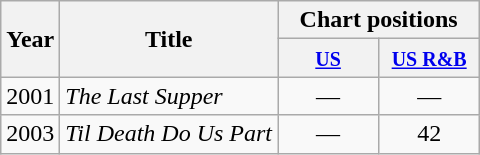<table class="wikitable">
<tr>
<th rowspan="2">Year</th>
<th rowspan="2">Title</th>
<th colspan="3">Chart positions</th>
</tr>
<tr>
<th width="60"><small><a href='#'>US</a></small></th>
<th width="60"><small><a href='#'>US R&B</a></small></th>
</tr>
<tr>
<td>2001</td>
<td><em>The Last Supper</em></td>
<td style="text-align:center;">—</td>
<td style="text-align:center;">—</td>
</tr>
<tr>
<td>2003</td>
<td><em>Til Death Do Us Part</em></td>
<td style="text-align:center;">—</td>
<td style="text-align:center;">42</td>
</tr>
</table>
